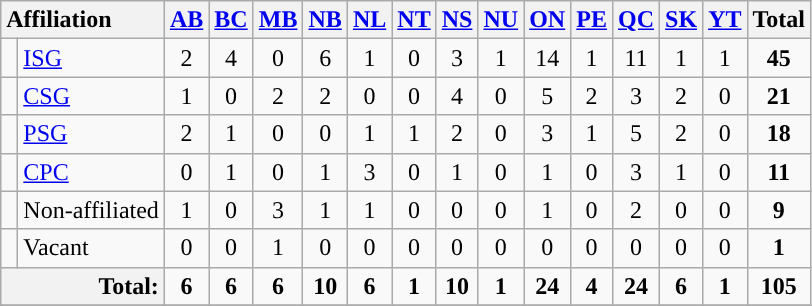<table class="wikitable floatleft">
<tr>
<th colspan="2" style="text-align:left;">Affiliation</th>
<th><a href='#'>AB</a></th>
<th><a href='#'>BC</a></th>
<th><a href='#'>MB</a></th>
<th><a href='#'>NB</a></th>
<th><a href='#'>NL</a></th>
<th><a href='#'>NT</a></th>
<th><a href='#'>NS</a></th>
<th><a href='#'>NU</a></th>
<th><a href='#'>ON</a></th>
<th><a href='#'>PE</a></th>
<th><a href='#'>QC</a></th>
<th><a href='#'>SK</a></th>
<th><a href='#'>YT</a></th>
<th>Total</th>
</tr>
<tr>
<td style="background:"> </td>
<td style="text-align:left;"><a href='#'>ISG</a></td>
<td style="text-align:center;">2</td>
<td style="text-align:center;">4</td>
<td style="text-align:center;">0</td>
<td style="text-align:center;">6</td>
<td style="text-align:center;">1</td>
<td style="text-align:center;">0</td>
<td style="text-align:center;">3</td>
<td style="text-align:center;">1</td>
<td style="text-align:center;">14</td>
<td style="text-align:center;">1</td>
<td style="text-align:center;">11</td>
<td style="text-align:center;">1</td>
<td style="text-align:center;">1</td>
<td style="text-align:center;"><strong>45</strong></td>
</tr>
<tr>
<td style="background:"> </td>
<td style="text-align:left;"><a href='#'>CSG</a></td>
<td style="text-align:center;">1</td>
<td style="text-align:center;">0</td>
<td style="text-align:center;">2</td>
<td style="text-align:center;">2</td>
<td style="text-align:center;">0</td>
<td style="text-align:center;">0</td>
<td style="text-align:center;">4</td>
<td style="text-align:center;">0</td>
<td style="text-align:center;">5</td>
<td style="text-align:center;">2</td>
<td style="text-align:center;">3</td>
<td style="text-align:center;">2</td>
<td style="text-align:center;">0</td>
<td style="text-align:center;"><strong>21</strong></td>
</tr>
<tr>
<td style="background:"> </td>
<td style="text-align:left;"><a href='#'>PSG</a></td>
<td style="text-align:center;">2</td>
<td style="text-align:center;">1</td>
<td style="text-align:center;">0</td>
<td style="text-align:center;">0</td>
<td style="text-align:center;">1</td>
<td style="text-align:center;">1</td>
<td style="text-align:center;">2</td>
<td style="text-align:center;">0</td>
<td style="text-align:center;">3</td>
<td style="text-align:center;">1</td>
<td style="text-align:center;">5</td>
<td style="text-align:center;">2</td>
<td style="text-align:center;">0</td>
<td style="text-align:center;"><strong>18</strong></td>
</tr>
<tr>
<td style="background:"> </td>
<td style="text-align:left;"><a href='#'>CPC</a></td>
<td style="text-align:center;">0</td>
<td style="text-align:center;">1</td>
<td style="text-align:center;">0</td>
<td style="text-align:center;">1</td>
<td style="text-align:center;">3</td>
<td style="text-align:center;">0</td>
<td style="text-align:center;">1</td>
<td style="text-align:center;">0</td>
<td style="text-align:center;">1</td>
<td style="text-align:center;">0</td>
<td style="text-align:center;">3</td>
<td style="text-align:center;">1</td>
<td style="text-align:center;">0</td>
<td style="text-align:center;"><strong>11</strong></td>
</tr>
<tr>
<td style="background:"> </td>
<td style="text-align:left;">Non-affiliated</td>
<td style="text-align:center;">1</td>
<td style="text-align:center;">0</td>
<td style="text-align:center;">3</td>
<td style="text-align:center;">1</td>
<td style="text-align:center;">1</td>
<td style="text-align:center;">0</td>
<td style="text-align:center;">0</td>
<td style="text-align:center;">0</td>
<td style="text-align:center;">1</td>
<td style="text-align:center;">0</td>
<td style="text-align:center;">2</td>
<td style="text-align:center;">0</td>
<td style="text-align:center;">0</td>
<td style="text-align:center;"><strong>9</strong></td>
</tr>
<tr>
<td style="background:"> </td>
<td style="text-align:left;">Vacant</td>
<td style="text-align:center;">0</td>
<td style="text-align:center;">0</td>
<td style="text-align:center;">1</td>
<td style="text-align:center;">0</td>
<td style="text-align:center;">0</td>
<td style="text-align:center;">0</td>
<td style="text-align:center;">0</td>
<td style="text-align:center;">0</td>
<td style="text-align:center;">0</td>
<td style="text-align:center;">0</td>
<td style="text-align:center;">0</td>
<td style="text-align:center;">0</td>
<td style="text-align:center;">0</td>
<td style="text-align:center;"><strong>1</strong></td>
</tr>
<tr>
<th colspan="2" style="text-align:right;"><strong>Total:</strong></th>
<td style="text-align:center;"><strong>6</strong></td>
<td style="text-align:center;"><strong>6</strong></td>
<td style="text-align:center;"><strong>6</strong></td>
<td style="text-align:center;"><strong>10</strong></td>
<td style="text-align:center;"><strong>6</strong></td>
<td style="text-align:center;"><strong>1</strong></td>
<td style="text-align:center;"><strong>10</strong></td>
<td style="text-align:center;"><strong>1</strong></td>
<td style="text-align:center;"><strong>24</strong></td>
<td style="text-align:center;"><strong>4</strong></td>
<td style="text-align:center;"><strong>24</strong></td>
<td style="text-align:center;"><strong>6</strong></td>
<td style="text-align:center;"><strong>1</strong></td>
<td style="text-align:center;"><strong>105</strong></td>
</tr>
<tr>
</tr>
</table>
